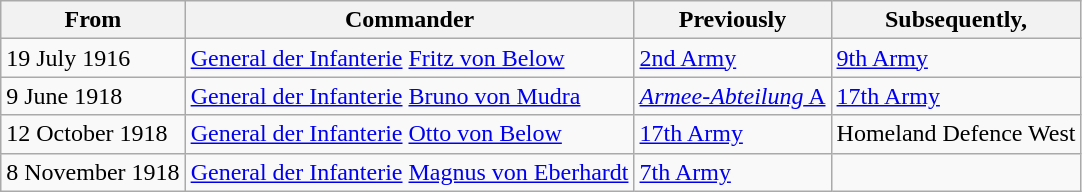<table class="wikitable">
<tr>
<th>From</th>
<th>Commander</th>
<th>Previously</th>
<th>Subsequently,</th>
</tr>
<tr>
<td>19 July 1916</td>
<td><a href='#'>General der Infanterie</a> <a href='#'>Fritz von Below</a></td>
<td><a href='#'>2nd Army</a></td>
<td><a href='#'>9th Army</a></td>
</tr>
<tr>
<td>9 June 1918</td>
<td><a href='#'>General der Infanterie</a> <a href='#'>Bruno von Mudra</a></td>
<td><a href='#'><em>Armee-Abteilung</em> A</a></td>
<td><a href='#'>17th Army</a></td>
</tr>
<tr>
<td>12 October 1918</td>
<td><a href='#'>General der Infanterie</a> <a href='#'>Otto von Below</a></td>
<td><a href='#'>17th Army</a></td>
<td>Homeland Defence West</td>
</tr>
<tr>
<td>8 November 1918</td>
<td><a href='#'>General der Infanterie</a> <a href='#'>Magnus von Eberhardt</a></td>
<td><a href='#'>7th Army</a></td>
<td></td>
</tr>
</table>
